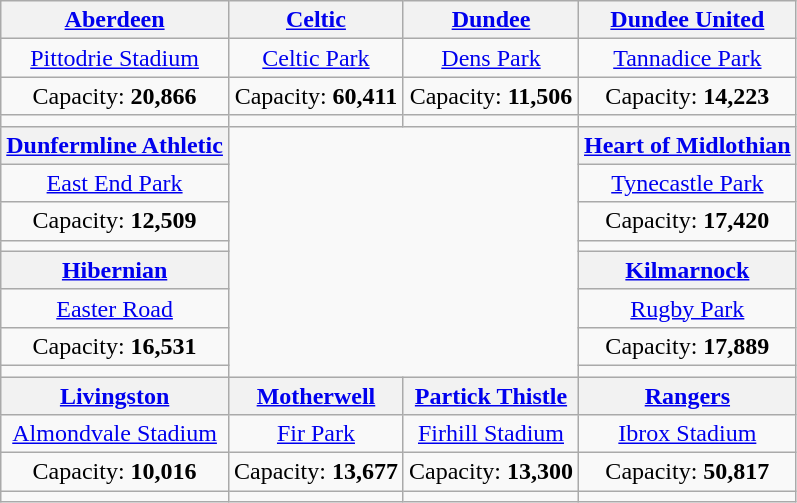<table class="wikitable" style="text-align:center">
<tr>
<th><a href='#'>Aberdeen</a></th>
<th><a href='#'>Celtic</a></th>
<th><a href='#'>Dundee</a></th>
<th><a href='#'>Dundee United</a></th>
</tr>
<tr>
<td><a href='#'>Pittodrie Stadium</a></td>
<td><a href='#'>Celtic Park</a></td>
<td><a href='#'>Dens Park</a></td>
<td><a href='#'>Tannadice Park</a></td>
</tr>
<tr>
<td>Capacity: <strong>20,866</strong></td>
<td>Capacity: <strong>60,411</strong></td>
<td>Capacity: <strong>11,506</strong></td>
<td>Capacity: <strong>14,223</strong></td>
</tr>
<tr>
<td></td>
<td></td>
<td></td>
<td></td>
</tr>
<tr>
<th><a href='#'>Dunfermline Athletic</a></th>
<td rowspan="8" colspan="2"></td>
<th><a href='#'>Heart of Midlothian</a></th>
</tr>
<tr>
<td><a href='#'>East End Park</a></td>
<td><a href='#'>Tynecastle Park</a></td>
</tr>
<tr>
<td>Capacity: <strong>12,509</strong></td>
<td>Capacity: <strong>17,420</strong></td>
</tr>
<tr>
<td></td>
<td></td>
</tr>
<tr>
<th><a href='#'>Hibernian</a></th>
<th><a href='#'>Kilmarnock</a></th>
</tr>
<tr>
<td><a href='#'>Easter Road</a></td>
<td><a href='#'>Rugby Park</a></td>
</tr>
<tr>
<td>Capacity: <strong>16,531</strong></td>
<td>Capacity: <strong>17,889</strong></td>
</tr>
<tr>
<td></td>
<td></td>
</tr>
<tr>
<th><a href='#'>Livingston</a></th>
<th><a href='#'>Motherwell</a></th>
<th><a href='#'>Partick Thistle</a></th>
<th><a href='#'>Rangers</a></th>
</tr>
<tr>
<td><a href='#'>Almondvale Stadium</a></td>
<td><a href='#'>Fir Park</a></td>
<td><a href='#'>Firhill Stadium</a></td>
<td><a href='#'>Ibrox Stadium</a></td>
</tr>
<tr>
<td>Capacity: <strong>10,016</strong></td>
<td>Capacity: <strong>13,677</strong></td>
<td>Capacity: <strong>13,300</strong></td>
<td>Capacity: <strong>50,817</strong></td>
</tr>
<tr>
<td></td>
<td></td>
<td></td>
<td></td>
</tr>
</table>
